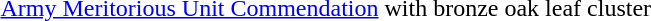<table>
<tr>
<td></td>
<td><a href='#'>Army Meritorious Unit Commendation</a> with bronze oak leaf cluster</td>
</tr>
</table>
